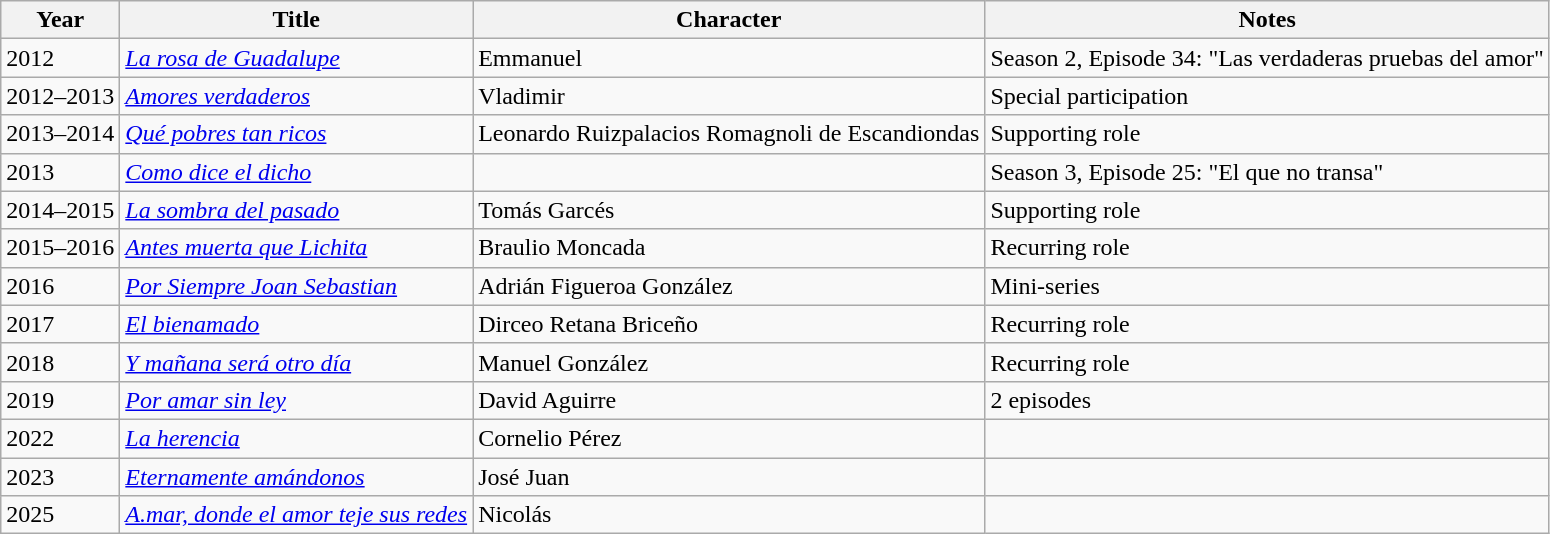<table class="wikitable">
<tr>
<th>Year</th>
<th>Title</th>
<th>Character</th>
<th>Notes</th>
</tr>
<tr>
<td>2012</td>
<td><em><a href='#'>La rosa de Guadalupe</a></em></td>
<td>Emmanuel</td>
<td>Season 2, Episode 34: "Las verdaderas pruebas del amor"</td>
</tr>
<tr>
<td>2012–2013</td>
<td><em><a href='#'>Amores verdaderos</a></em></td>
<td>Vladimir</td>
<td>Special participation</td>
</tr>
<tr>
<td>2013–2014</td>
<td><em><a href='#'>Qué pobres tan ricos</a></em></td>
<td>Leonardo Ruizpalacios Romagnoli de Escandiondas</td>
<td>Supporting role</td>
</tr>
<tr>
<td>2013</td>
<td><em><a href='#'>Como dice el dicho</a></em></td>
<td></td>
<td>Season 3, Episode 25: "El que no transa"</td>
</tr>
<tr>
<td>2014–2015</td>
<td><em><a href='#'>La sombra del pasado</a></em></td>
<td>Tomás Garcés</td>
<td>Supporting role</td>
</tr>
<tr>
<td>2015–2016</td>
<td><em><a href='#'>Antes muerta que Lichita</a></em></td>
<td>Braulio Moncada</td>
<td>Recurring role</td>
</tr>
<tr>
<td>2016</td>
<td><em><a href='#'>Por Siempre Joan Sebastian</a></em></td>
<td>Adrián Figueroa González</td>
<td>Mini-series</td>
</tr>
<tr>
<td>2017</td>
<td><em><a href='#'>El bienamado</a></em></td>
<td>Dirceo Retana Briceño</td>
<td>Recurring role</td>
</tr>
<tr>
<td>2018</td>
<td><em><a href='#'>Y mañana será otro día</a></em></td>
<td>Manuel González</td>
<td>Recurring role</td>
</tr>
<tr>
<td>2019</td>
<td><em><a href='#'>Por amar sin ley </a></em></td>
<td>David Aguirre</td>
<td>2 episodes</td>
</tr>
<tr>
<td>2022</td>
<td><em><a href='#'>La herencia</a></em></td>
<td>Cornelio Pérez</td>
<td></td>
</tr>
<tr>
<td>2023</td>
<td><em><a href='#'>Eternamente amándonos</a></em></td>
<td>José Juan</td>
<td></td>
</tr>
<tr>
<td>2025</td>
<td><em><a href='#'>A.mar, donde el amor teje sus redes</a></em></td>
<td>Nicolás</td>
<td></td>
</tr>
</table>
